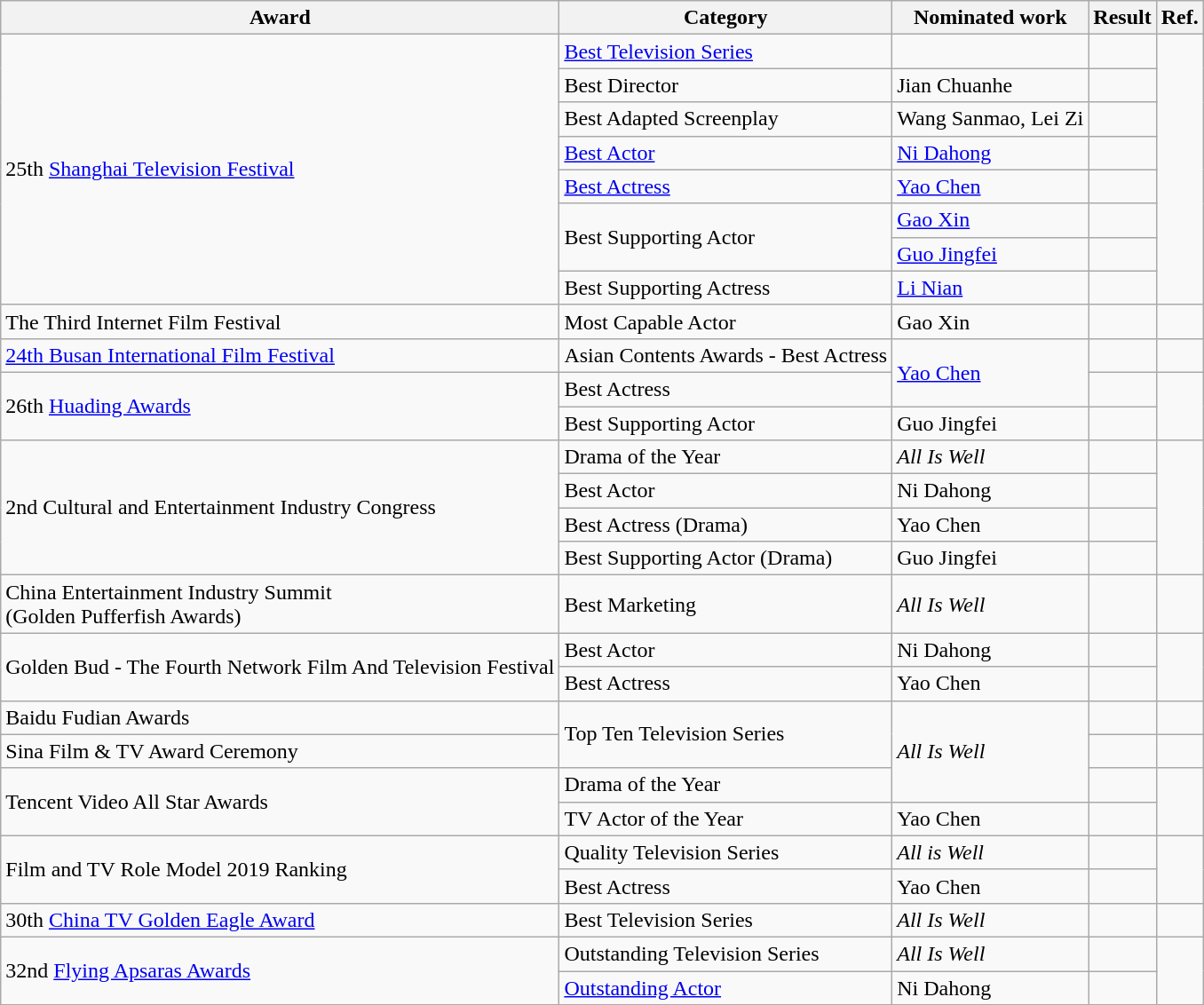<table class="wikitable">
<tr>
<th>Award</th>
<th>Category</th>
<th>Nominated work</th>
<th>Result</th>
<th>Ref.</th>
</tr>
<tr>
<td rowspan=8>25th <a href='#'>Shanghai Television Festival</a></td>
<td><a href='#'>Best Television Series</a></td>
<td></td>
<td></td>
<td rowspan=8></td>
</tr>
<tr>
<td>Best Director</td>
<td>Jian Chuanhe</td>
<td></td>
</tr>
<tr>
<td>Best Adapted Screenplay</td>
<td>Wang Sanmao, Lei Zi</td>
<td></td>
</tr>
<tr>
<td><a href='#'>Best Actor</a></td>
<td><a href='#'>Ni Dahong</a></td>
<td></td>
</tr>
<tr>
<td><a href='#'>Best Actress</a></td>
<td><a href='#'>Yao Chen</a></td>
<td></td>
</tr>
<tr>
<td rowspan=2>Best Supporting Actor</td>
<td><a href='#'>Gao Xin</a></td>
<td></td>
</tr>
<tr>
<td><a href='#'>Guo Jingfei</a></td>
<td></td>
</tr>
<tr>
<td>Best Supporting Actress</td>
<td><a href='#'>Li Nian</a></td>
<td></td>
</tr>
<tr>
<td>The Third Internet Film Festival</td>
<td>Most Capable Actor</td>
<td>Gao Xin</td>
<td></td>
<td></td>
</tr>
<tr>
<td><a href='#'>24th Busan International Film Festival</a></td>
<td>Asian Contents Awards - Best Actress</td>
<td rowspan=2><a href='#'>Yao Chen</a></td>
<td></td>
<td></td>
</tr>
<tr>
<td rowspan=2>26th <a href='#'>Huading Awards</a></td>
<td>Best Actress</td>
<td></td>
<td rowspan=2></td>
</tr>
<tr>
<td>Best Supporting Actor</td>
<td>Guo Jingfei</td>
<td></td>
</tr>
<tr>
<td rowspan=4>2nd Cultural and Entertainment Industry Congress</td>
<td>Drama of the Year</td>
<td><em>All Is Well</em></td>
<td></td>
<td rowspan=4></td>
</tr>
<tr>
<td>Best Actor</td>
<td>Ni Dahong</td>
<td></td>
</tr>
<tr>
<td>Best Actress (Drama)</td>
<td>Yao Chen</td>
<td></td>
</tr>
<tr>
<td>Best Supporting Actor (Drama)</td>
<td>Guo Jingfei</td>
<td></td>
</tr>
<tr>
<td>China Entertainment Industry Summit <br> (Golden Pufferfish Awards)</td>
<td>Best Marketing</td>
<td><em>All Is Well</em></td>
<td></td>
<td></td>
</tr>
<tr>
<td rowspan=2>Golden Bud - The Fourth Network Film And Television Festival</td>
<td>Best Actor</td>
<td>Ni Dahong</td>
<td></td>
<td rowspan=2></td>
</tr>
<tr>
<td>Best Actress</td>
<td>Yao Chen</td>
<td></td>
</tr>
<tr>
<td>Baidu Fudian Awards</td>
<td rowspan=2>Top Ten Television Series</td>
<td rowspan=3><em>All Is Well</em></td>
<td></td>
<td></td>
</tr>
<tr>
<td>Sina Film & TV Award Ceremony</td>
<td></td>
<td></td>
</tr>
<tr>
<td rowspan=2>Tencent Video All Star Awards</td>
<td>Drama of the Year</td>
<td></td>
<td rowspan=2></td>
</tr>
<tr>
<td>TV Actor of the Year</td>
<td>Yao Chen</td>
<td></td>
</tr>
<tr>
<td rowspan=2>Film and TV Role Model 2019 Ranking</td>
<td>Quality Television Series</td>
<td><em>All is Well</em></td>
<td></td>
<td rowspan=2></td>
</tr>
<tr>
<td>Best Actress</td>
<td>Yao Chen</td>
<td></td>
</tr>
<tr>
<td>30th <a href='#'>China TV Golden Eagle Award</a></td>
<td>Best Television Series</td>
<td><em>All Is Well</em></td>
<td></td>
<td></td>
</tr>
<tr>
<td rowspan=2>32nd <a href='#'>Flying Apsaras Awards</a></td>
<td>Outstanding Television Series</td>
<td><em>All Is Well</em></td>
<td></td>
<td rowspan=2></td>
</tr>
<tr>
<td><a href='#'>Outstanding Actor</a></td>
<td>Ni Dahong</td>
<td></td>
</tr>
<tr>
</tr>
</table>
